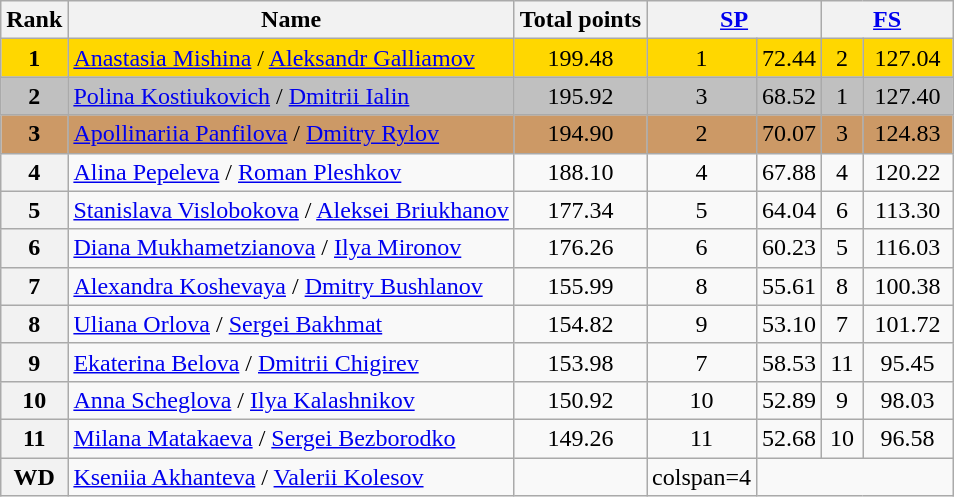<table class="wikitable sortable">
<tr>
<th>Rank</th>
<th>Name</th>
<th>Total points</th>
<th colspan="2" width="80px"><a href='#'>SP</a></th>
<th colspan="2" width="80px"><a href='#'>FS</a></th>
</tr>
<tr bgcolor="gold">
<td align="center"><strong>1</strong></td>
<td><a href='#'>Anastasia Mishina</a> / <a href='#'>Aleksandr Galliamov</a></td>
<td align="center">199.48</td>
<td align="center">1</td>
<td align="center">72.44</td>
<td align="center">2</td>
<td align="center">127.04</td>
</tr>
<tr bgcolor="silver">
<td align="center"><strong>2</strong></td>
<td><a href='#'>Polina Kostiukovich</a> / <a href='#'>Dmitrii Ialin</a></td>
<td align="center">195.92</td>
<td align="center">3</td>
<td align="center">68.52</td>
<td align="center">1</td>
<td align="center">127.40</td>
</tr>
<tr bgcolor="cc9966">
<td align="center"><strong>3</strong></td>
<td><a href='#'>Apollinariia Panfilova</a> / <a href='#'>Dmitry Rylov</a></td>
<td align="center">194.90</td>
<td align="center">2</td>
<td align="center">70.07</td>
<td align="center">3</td>
<td align="center">124.83</td>
</tr>
<tr>
<th>4</th>
<td><a href='#'>Alina Pepeleva</a> / <a href='#'>Roman Pleshkov</a></td>
<td align="center">188.10</td>
<td align="center">4</td>
<td align="center">67.88</td>
<td align="center">4</td>
<td align="center">120.22</td>
</tr>
<tr>
<th>5</th>
<td><a href='#'>Stanislava Vislobokova</a> / <a href='#'>Aleksei Briukhanov</a></td>
<td align="center">177.34</td>
<td align="center">5</td>
<td align="center">64.04</td>
<td align="center">6</td>
<td align="center">113.30</td>
</tr>
<tr>
<th>6</th>
<td><a href='#'>Diana Mukhametzianova</a> / <a href='#'>Ilya Mironov</a></td>
<td align="center">176.26</td>
<td align="center">6</td>
<td align="center">60.23</td>
<td align="center">5</td>
<td align="center">116.03</td>
</tr>
<tr>
<th>7</th>
<td><a href='#'>Alexandra Koshevaya</a> / <a href='#'>Dmitry Bushlanov</a></td>
<td align="center">155.99</td>
<td align="center">8</td>
<td align="center">55.61</td>
<td align="center">8</td>
<td align="center">100.38</td>
</tr>
<tr>
<th>8</th>
<td><a href='#'>Uliana Orlova</a> / <a href='#'>Sergei Bakhmat</a></td>
<td align="center">154.82</td>
<td align="center">9</td>
<td align="center">53.10</td>
<td align="center">7</td>
<td align="center">101.72</td>
</tr>
<tr>
<th>9</th>
<td><a href='#'>Ekaterina Belova</a> / <a href='#'>Dmitrii Chigirev</a></td>
<td align="center">153.98</td>
<td align="center">7</td>
<td align="center">58.53</td>
<td align="center">11</td>
<td align="center">95.45</td>
</tr>
<tr>
<th>10</th>
<td><a href='#'>Anna Scheglova</a> / <a href='#'>Ilya Kalashnikov</a></td>
<td align="center">150.92</td>
<td align="center">10</td>
<td align="center">52.89</td>
<td align="center">9</td>
<td align="center">98.03</td>
</tr>
<tr>
<th>11</th>
<td><a href='#'>Milana Matakaeva</a> / <a href='#'>Sergei Bezborodko</a></td>
<td align="center">149.26</td>
<td align="center">11</td>
<td align="center">52.68</td>
<td align="center">10</td>
<td align="center">96.58</td>
</tr>
<tr>
<th>WD</th>
<td><a href='#'>Kseniia Akhanteva</a> / <a href='#'>Valerii Kolesov</a></td>
<td></td>
<td>colspan=4 </td>
</tr>
</table>
